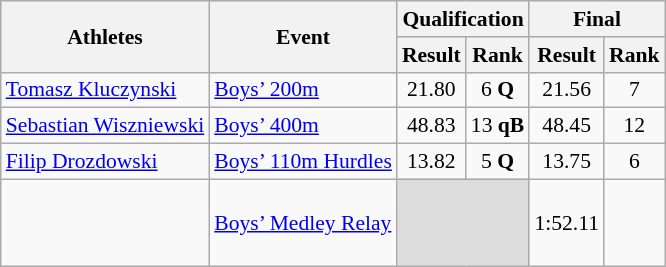<table class="wikitable" border="1" style="font-size:90%">
<tr>
<th rowspan=2>Athletes</th>
<th rowspan=2>Event</th>
<th colspan=2>Qualification</th>
<th colspan=2>Final</th>
</tr>
<tr>
<th>Result</th>
<th>Rank</th>
<th>Result</th>
<th>Rank</th>
</tr>
<tr>
<td><a href='#'>Tomasz Kluczynski</a></td>
<td><a href='#'>Boys’ 200m</a></td>
<td align=center>21.80</td>
<td align=center>6 <strong>Q</strong></td>
<td align=center>21.56</td>
<td align=center>7</td>
</tr>
<tr>
<td><a href='#'>Sebastian Wiszniewski</a></td>
<td><a href='#'>Boys’ 400m</a></td>
<td align=center>48.83</td>
<td align=center>13 <strong>qB</strong></td>
<td align=center>48.45</td>
<td align=center>12</td>
</tr>
<tr>
<td><a href='#'>Filip Drozdowski</a></td>
<td><a href='#'>Boys’ 110m Hurdles</a></td>
<td align=center>13.82</td>
<td align=center>5 <strong>Q</strong></td>
<td align=center>13.75</td>
<td align=center>6</td>
</tr>
<tr>
<td><br><br><br></td>
<td><a href='#'>Boys’ Medley Relay</a></td>
<td colspan=2 bgcolor=#DCDCDC></td>
<td align=center>1:52.11</td>
<td align=center></td>
</tr>
</table>
